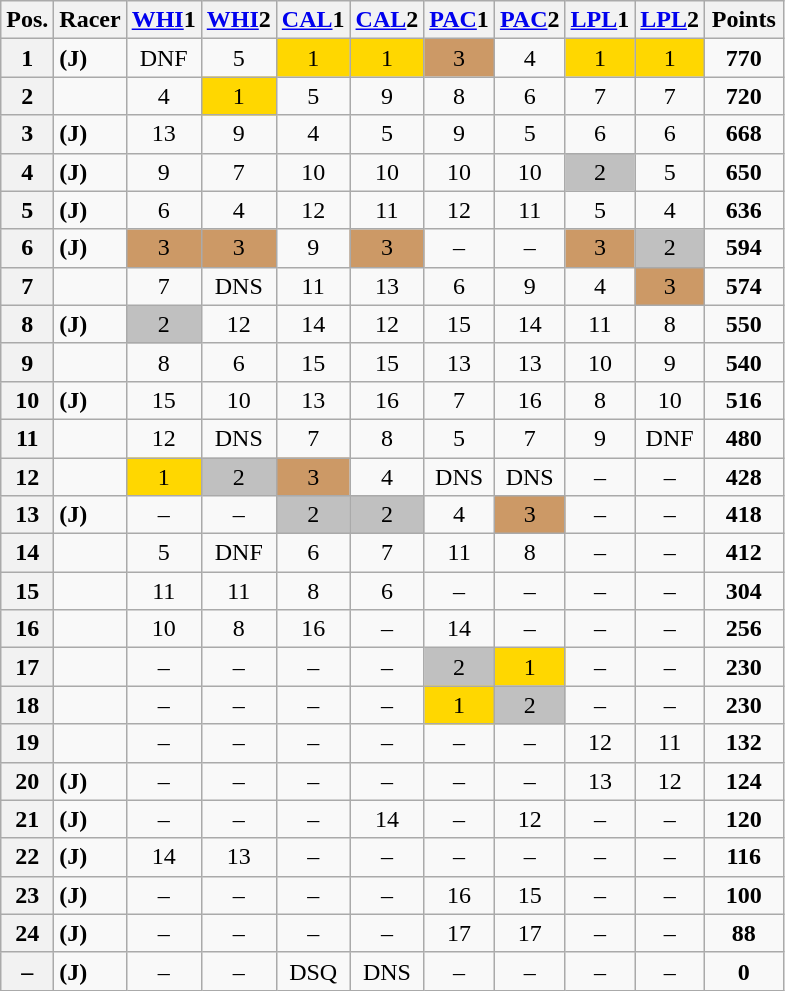<table class="wikitable sortable plainrowheaders" style="text-align:center;">
<tr>
<th scope="col">Pos.</th>
<th scope="col">Racer</th>
<th scope="col"> <a href='#'>WHI</a>1</th>
<th scope="col"> <a href='#'>WHI</a>2</th>
<th scope="col"> <a href='#'>CAL</a>1</th>
<th scope="col"> <a href='#'>CAL</a>2</th>
<th scope="col"> <a href='#'>PAC</a>1</th>
<th scope="col"> <a href='#'>PAC</a>2</th>
<th scope="col"> <a href='#'>LPL</a>1</th>
<th scope="col"> <a href='#'>LPL</a>2</th>
<th style="width:45px;">Points</th>
</tr>
<tr>
<th style="text-align:center;">1</th>
<td align="left"> <strong>(J)</strong></td>
<td>DNF</td>
<td>5</td>
<td style="background:gold;">1</td>
<td style="background:gold;">1</td>
<td style="background:#c96;">3</td>
<td>4</td>
<td style="background:gold;">1</td>
<td style="background:gold;">1</td>
<td><strong>770</strong></td>
</tr>
<tr>
<th style="text-align:center;">2</th>
<td align="left"></td>
<td>4</td>
<td style="background:gold;">1</td>
<td>5</td>
<td>9</td>
<td>8</td>
<td>6</td>
<td>7</td>
<td>7</td>
<td><strong>720</strong></td>
</tr>
<tr>
<th style="text-align:center;">3</th>
<td align="left"> <strong>(J)</strong></td>
<td>13</td>
<td>9</td>
<td>4</td>
<td>5</td>
<td>9</td>
<td>5</td>
<td>6</td>
<td>6</td>
<td><strong>668</strong></td>
</tr>
<tr>
<th style="text-align:center;">4</th>
<td align="left"> <strong>(J)</strong></td>
<td>9</td>
<td>7</td>
<td>10</td>
<td>10</td>
<td>10</td>
<td>10</td>
<td style="background:silver;">2</td>
<td>5</td>
<td><strong>650</strong></td>
</tr>
<tr>
<th style="text-align:center;">5</th>
<td align="left"> <strong>(J)</strong></td>
<td>6</td>
<td>4</td>
<td>12</td>
<td>11</td>
<td>12</td>
<td>11</td>
<td>5</td>
<td>4</td>
<td><strong>636</strong></td>
</tr>
<tr>
<th style="text-align:center;">6</th>
<td align="left"> <strong>(J)</strong></td>
<td style="background:#c96;">3</td>
<td style="background:#c96;">3</td>
<td>9</td>
<td style="background:#c96;">3</td>
<td>–</td>
<td>–</td>
<td style="background:#c96;">3</td>
<td style="background:silver;">2</td>
<td><strong>594</strong></td>
</tr>
<tr>
<th style="text-align:center;">7</th>
<td align="left"></td>
<td>7</td>
<td>DNS</td>
<td>11</td>
<td>13</td>
<td>6</td>
<td>9</td>
<td>4</td>
<td style="background:#c96;">3</td>
<td><strong>574</strong></td>
</tr>
<tr>
<th style="text-align:center;">8</th>
<td align="left"> <strong>(J)</strong></td>
<td style="background:silver;">2</td>
<td>12</td>
<td>14</td>
<td>12</td>
<td>15</td>
<td>14</td>
<td>11</td>
<td>8</td>
<td><strong>550</strong></td>
</tr>
<tr>
<th style="text-align:center;">9</th>
<td align="left"></td>
<td>8</td>
<td>6</td>
<td>15</td>
<td>15</td>
<td>13</td>
<td>13</td>
<td>10</td>
<td>9</td>
<td><strong>540</strong></td>
</tr>
<tr>
<th style="text-align:center;">10</th>
<td align="left"> <strong>(J)</strong></td>
<td>15</td>
<td>10</td>
<td>13</td>
<td>16</td>
<td>7</td>
<td>16</td>
<td>8</td>
<td>10</td>
<td><strong>516</strong></td>
</tr>
<tr>
<th style="text-align:center;">11</th>
<td align="left"></td>
<td>12</td>
<td>DNS</td>
<td>7</td>
<td>8</td>
<td>5</td>
<td>7</td>
<td>9</td>
<td>DNF</td>
<td><strong>480</strong></td>
</tr>
<tr>
<th style="text-align:center;">12</th>
<td align="left"></td>
<td style="background:gold;">1</td>
<td style="background:silver;">2</td>
<td style="background:#c96;">3</td>
<td>4</td>
<td>DNS</td>
<td>DNS</td>
<td>–</td>
<td>–</td>
<td><strong>428</strong></td>
</tr>
<tr>
<th style="text-align:center;">13</th>
<td align="left"> <strong>(J)</strong></td>
<td>–</td>
<td>–</td>
<td style="background:silver;">2</td>
<td style="background:silver;">2</td>
<td>4</td>
<td style="background:#c96;">3</td>
<td>–</td>
<td>–</td>
<td><strong>418</strong></td>
</tr>
<tr>
<th style="text-align:center;">14</th>
<td align="left"></td>
<td>5</td>
<td>DNF</td>
<td>6</td>
<td>7</td>
<td>11</td>
<td>8</td>
<td>–</td>
<td>–</td>
<td><strong>412</strong></td>
</tr>
<tr>
<th style="text-align:center;">15</th>
<td align="left"></td>
<td>11</td>
<td>11</td>
<td>8</td>
<td>6</td>
<td>–</td>
<td>–</td>
<td>–</td>
<td>–</td>
<td><strong>304</strong></td>
</tr>
<tr>
<th style="text-align:center;">16</th>
<td align="left"></td>
<td>10</td>
<td>8</td>
<td>16</td>
<td>–</td>
<td>14</td>
<td>–</td>
<td>–</td>
<td>–</td>
<td><strong>256</strong></td>
</tr>
<tr>
<th style="text-align:center;">17</th>
<td align="left"></td>
<td>–</td>
<td>–</td>
<td>–</td>
<td>–</td>
<td style="background:silver;">2</td>
<td style="background:gold;">1</td>
<td>–</td>
<td>–</td>
<td><strong>230</strong></td>
</tr>
<tr>
<th style="text-align:center;">18</th>
<td align="left"></td>
<td>–</td>
<td>–</td>
<td>–</td>
<td>–</td>
<td style="background:gold;">1</td>
<td style="background:silver;">2</td>
<td>–</td>
<td>–</td>
<td><strong>230</strong></td>
</tr>
<tr>
<th style="text-align:center;">19</th>
<td align="left"></td>
<td>–</td>
<td>–</td>
<td>–</td>
<td>–</td>
<td>–</td>
<td>–</td>
<td>12</td>
<td>11</td>
<td><strong>132</strong></td>
</tr>
<tr>
<th style="text-align:center;">20</th>
<td align="left"> <strong>(J)</strong></td>
<td>–</td>
<td>–</td>
<td>–</td>
<td>–</td>
<td>–</td>
<td>–</td>
<td>13</td>
<td>12</td>
<td><strong>124</strong></td>
</tr>
<tr>
<th style="text-align:center;">21</th>
<td align="left"> <strong>(J)</strong></td>
<td>–</td>
<td>–</td>
<td>–</td>
<td>14</td>
<td>–</td>
<td>12</td>
<td>–</td>
<td>–</td>
<td><strong>120</strong></td>
</tr>
<tr>
<th style="text-align:center;">22</th>
<td align="left"> <strong>(J)</strong></td>
<td>14</td>
<td>13</td>
<td>–</td>
<td>–</td>
<td>–</td>
<td>–</td>
<td>–</td>
<td>–</td>
<td><strong>116</strong></td>
</tr>
<tr>
<th style="text-align:center;">23</th>
<td align="left"> <strong>(J)</strong></td>
<td>–</td>
<td>–</td>
<td>–</td>
<td>–</td>
<td>16</td>
<td>15</td>
<td>–</td>
<td>–</td>
<td><strong>100</strong></td>
</tr>
<tr>
<th style="text-align:center;">24</th>
<td align="left"> <strong>(J)</strong></td>
<td>–</td>
<td>–</td>
<td>–</td>
<td>–</td>
<td>17</td>
<td>17</td>
<td>–</td>
<td>–</td>
<td><strong>88</strong></td>
</tr>
<tr>
<th style="text-align:center;">–</th>
<td align="left"> <strong>(J)</strong></td>
<td>–</td>
<td>–</td>
<td>DSQ</td>
<td>DNS</td>
<td>–</td>
<td>–</td>
<td>–</td>
<td>–</td>
<td><strong>0</strong></td>
</tr>
</table>
